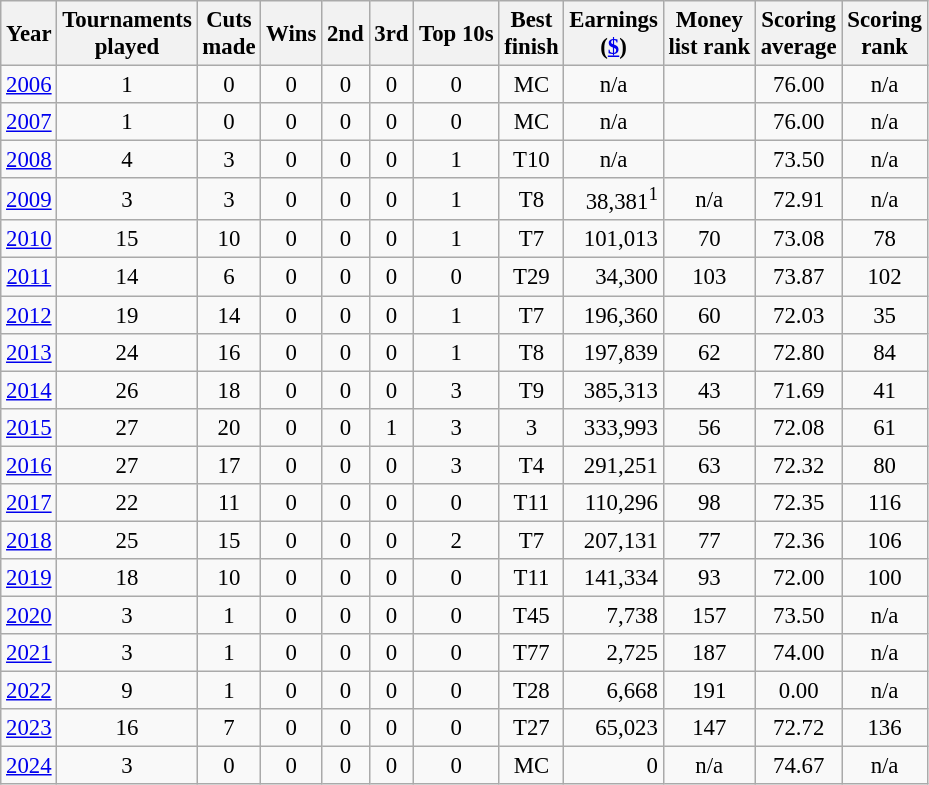<table class="wikitable" style="text-align:center; font-size: 95%;">
<tr>
<th>Year</th>
<th>Tournaments <br>played</th>
<th>Cuts <br>made</th>
<th>Wins</th>
<th>2nd</th>
<th>3rd</th>
<th>Top 10s</th>
<th>Best <br>finish</th>
<th>Earnings<br>(<a href='#'>$</a>)</th>
<th>Money <br>list rank</th>
<th>Scoring <br>average</th>
<th>Scoring<br>rank</th>
</tr>
<tr>
<td><a href='#'>2006</a></td>
<td>1</td>
<td>0</td>
<td>0</td>
<td>0</td>
<td>0</td>
<td>0</td>
<td>MC</td>
<td>n/a</td>
<td></td>
<td>76.00</td>
<td>n/a</td>
</tr>
<tr>
<td><a href='#'>2007</a></td>
<td>1</td>
<td>0</td>
<td>0</td>
<td>0</td>
<td>0</td>
<td>0</td>
<td>MC</td>
<td>n/a</td>
<td></td>
<td>76.00</td>
<td>n/a</td>
</tr>
<tr>
<td><a href='#'>2008</a></td>
<td>4</td>
<td>3</td>
<td>0</td>
<td>0</td>
<td>0</td>
<td>1</td>
<td>T10</td>
<td>n/a</td>
<td></td>
<td>73.50</td>
<td>n/a</td>
</tr>
<tr>
<td><a href='#'>2009</a></td>
<td>3</td>
<td>3</td>
<td>0</td>
<td>0</td>
<td>0</td>
<td>1</td>
<td>T8</td>
<td align="right">38,381<sup>1</sup></td>
<td>n/a</td>
<td>72.91</td>
<td>n/a</td>
</tr>
<tr>
<td><a href='#'>2010</a></td>
<td>15</td>
<td>10</td>
<td>0</td>
<td>0</td>
<td>0</td>
<td>1</td>
<td>T7</td>
<td align="right">101,013</td>
<td>70</td>
<td>73.08</td>
<td>78</td>
</tr>
<tr>
<td><a href='#'>2011</a></td>
<td>14</td>
<td>6</td>
<td>0</td>
<td>0</td>
<td>0</td>
<td>0</td>
<td>T29</td>
<td align="right">34,300</td>
<td>103</td>
<td>73.87</td>
<td>102</td>
</tr>
<tr>
<td><a href='#'>2012</a></td>
<td>19</td>
<td>14</td>
<td>0</td>
<td>0</td>
<td>0</td>
<td>1</td>
<td>T7</td>
<td align="right">196,360</td>
<td>60</td>
<td>72.03</td>
<td>35</td>
</tr>
<tr>
<td><a href='#'>2013</a></td>
<td>24</td>
<td>16</td>
<td>0</td>
<td>0</td>
<td>0</td>
<td>1</td>
<td>T8</td>
<td align="right">197,839</td>
<td>62</td>
<td>72.80</td>
<td>84</td>
</tr>
<tr>
<td><a href='#'>2014</a></td>
<td>26</td>
<td>18</td>
<td>0</td>
<td>0</td>
<td>0</td>
<td>3</td>
<td>T9</td>
<td align="right">385,313</td>
<td>43</td>
<td>71.69</td>
<td>41</td>
</tr>
<tr>
<td><a href='#'>2015</a></td>
<td>27</td>
<td>20</td>
<td>0</td>
<td>0</td>
<td>1</td>
<td>3</td>
<td>3</td>
<td align="right">333,993</td>
<td>56</td>
<td>72.08</td>
<td>61</td>
</tr>
<tr>
<td><a href='#'>2016</a></td>
<td>27</td>
<td>17</td>
<td>0</td>
<td>0</td>
<td>0</td>
<td>3</td>
<td>T4</td>
<td align=right>291,251</td>
<td>63</td>
<td>72.32</td>
<td>80</td>
</tr>
<tr>
<td><a href='#'>2017</a></td>
<td>22</td>
<td>11</td>
<td>0</td>
<td>0</td>
<td>0</td>
<td>0</td>
<td>T11</td>
<td align=right>110,296</td>
<td>98</td>
<td>72.35</td>
<td>116</td>
</tr>
<tr>
<td><a href='#'>2018</a></td>
<td>25</td>
<td>15</td>
<td>0</td>
<td>0</td>
<td>0</td>
<td>2</td>
<td>T7</td>
<td align=right>207,131</td>
<td>77</td>
<td>72.36</td>
<td>106</td>
</tr>
<tr>
<td><a href='#'>2019</a></td>
<td>18</td>
<td>10</td>
<td>0</td>
<td>0</td>
<td>0</td>
<td>0</td>
<td>T11</td>
<td align=right>141,334</td>
<td>93</td>
<td>72.00</td>
<td>100</td>
</tr>
<tr>
<td><a href='#'>2020</a></td>
<td>3</td>
<td>1</td>
<td>0</td>
<td>0</td>
<td>0</td>
<td>0</td>
<td>T45</td>
<td align=right>7,738</td>
<td>157</td>
<td>73.50</td>
<td>n/a</td>
</tr>
<tr>
<td><a href='#'>2021</a></td>
<td>3</td>
<td>1</td>
<td>0</td>
<td>0</td>
<td>0</td>
<td>0</td>
<td>T77</td>
<td align=right>2,725</td>
<td>187</td>
<td>74.00</td>
<td>n/a</td>
</tr>
<tr>
<td><a href='#'>2022</a></td>
<td>9</td>
<td>1</td>
<td>0</td>
<td>0</td>
<td>0</td>
<td>0</td>
<td>T28</td>
<td align=right>6,668</td>
<td>191</td>
<td>0.00</td>
<td>n/a</td>
</tr>
<tr>
<td><a href='#'>2023</a></td>
<td>16</td>
<td>7</td>
<td>0</td>
<td>0</td>
<td>0</td>
<td>0</td>
<td>T27</td>
<td align=right>65,023</td>
<td>147</td>
<td>72.72</td>
<td>136</td>
</tr>
<tr>
<td><a href='#'>2024</a></td>
<td>3</td>
<td>0</td>
<td>0</td>
<td>0</td>
<td>0</td>
<td>0</td>
<td>MC</td>
<td align=right>0</td>
<td>n/a</td>
<td>74.67</td>
<td>n/a</td>
</tr>
</table>
